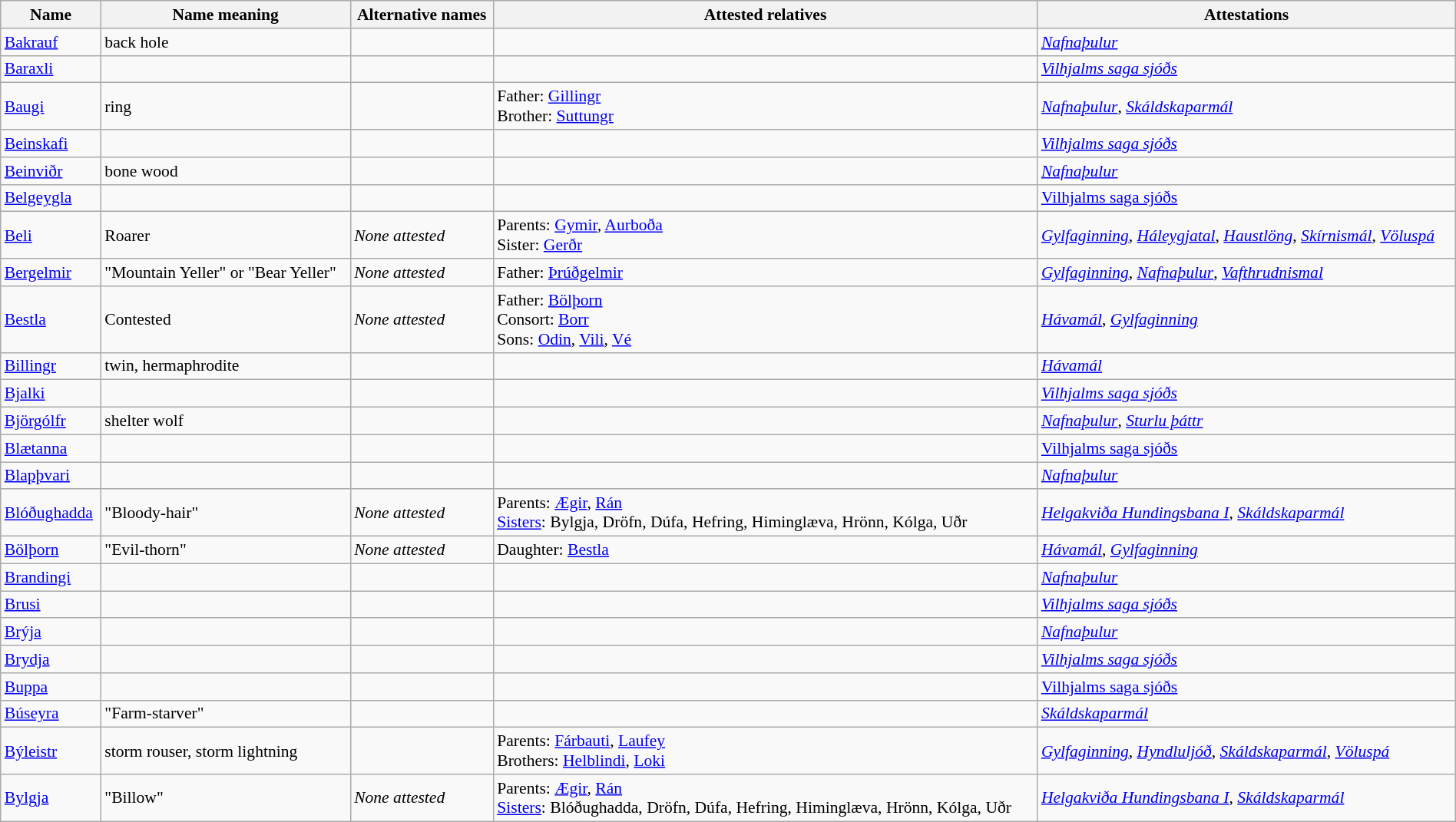<table class="wikitable sortable" style="font-size: 90%; width: 100%">
<tr>
<th>Name</th>
<th>Name meaning</th>
<th>Alternative names</th>
<th>Attested relatives</th>
<th>Attestations</th>
</tr>
<tr>
<td><a href='#'>Bakrauf</a></td>
<td>back hole</td>
<td></td>
<td></td>
<td><em><a href='#'>Nafnaþulur</a></em></td>
</tr>
<tr>
<td><a href='#'>Baraxli</a></td>
<td></td>
<td></td>
<td></td>
<td><em><a href='#'>Vilhjalms saga sjóðs</a></em></td>
</tr>
<tr>
<td><a href='#'>Baugi</a></td>
<td>ring</td>
<td></td>
<td>Father: <a href='#'>Gillingr</a> <br> Brother: <a href='#'>Suttungr</a></td>
<td><em><a href='#'>Nafnaþulur</a></em>, <em><a href='#'>Skáldskaparmál</a></em></td>
</tr>
<tr>
<td><a href='#'>Beinskafi</a></td>
<td></td>
<td></td>
<td></td>
<td><em><a href='#'>Vilhjalms saga sjóðs</a></em></td>
</tr>
<tr>
<td><a href='#'>Beinviðr</a></td>
<td>bone wood</td>
<td></td>
<td></td>
<td><em><a href='#'>Nafnaþulur</a></em></td>
</tr>
<tr>
<td><a href='#'>Belgeygla</a></td>
<td></td>
<td></td>
<td></td>
<td><a href='#'>Vilhjalms saga sjóðs</a></td>
</tr>
<tr>
<td><a href='#'>Beli</a></td>
<td>Roarer</td>
<td><em>None attested</em></td>
<td>Parents: <a href='#'>Gymir</a>, <a href='#'>Aurboða</a> <br> Sister: <a href='#'>Gerðr</a></td>
<td><em><a href='#'>Gylfaginning</a></em>, <em><a href='#'>Háleygjatal</a></em>, <em><a href='#'>Haustlöng</a></em>, <em><a href='#'>Skírnismál</a></em>, <em><a href='#'>Völuspá</a></em></td>
</tr>
<tr>
<td><a href='#'>Bergelmir</a></td>
<td>"Mountain Yeller" or "Bear Yeller"</td>
<td><em>None attested</em></td>
<td>Father: <a href='#'>Þrúðgelmir</a></td>
<td><em><a href='#'>Gylfaginning</a></em>, <em><a href='#'>Nafnaþulur</a></em>, <em><a href='#'>Vafthrudnismal</a></em></td>
</tr>
<tr>
<td><a href='#'>Bestla</a></td>
<td>Contested</td>
<td><em>None attested</em></td>
<td>Father: <a href='#'>Bölþorn</a> <br> Consort: <a href='#'>Borr</a> <br> Sons: <a href='#'>Odin</a>, <a href='#'>Vili</a>, <a href='#'>Vé</a></td>
<td><em><a href='#'>Hávamál</a></em>, <em><a href='#'>Gylfaginning</a></em></td>
</tr>
<tr>
<td><a href='#'>Billingr</a></td>
<td>twin, hermaphrodite</td>
<td></td>
<td></td>
<td><em><a href='#'>Hávamál</a></em></td>
</tr>
<tr>
<td><a href='#'>Bjalki</a></td>
<td></td>
<td></td>
<td></td>
<td><em><a href='#'>Vilhjalms saga sjóðs</a></em></td>
</tr>
<tr>
<td><a href='#'>Björgólfr</a></td>
<td>shelter wolf</td>
<td></td>
<td></td>
<td><em><a href='#'>Nafnaþulur</a></em>, <em><a href='#'>Sturlu þáttr</a></em></td>
</tr>
<tr>
<td><a href='#'>Blætanna</a></td>
<td></td>
<td></td>
<td></td>
<td><a href='#'>Vilhjalms saga sjóðs</a></td>
</tr>
<tr>
<td><a href='#'>Blapþvari</a></td>
<td></td>
<td></td>
<td></td>
<td><em><a href='#'>Nafnaþulur</a></em></td>
</tr>
<tr>
<td><a href='#'>Blóðughadda</a></td>
<td>"Bloody-hair"</td>
<td><em>None attested</em></td>
<td>Parents: <a href='#'>Ægir</a>, <a href='#'>Rán</a> <br> <a href='#'>Sisters</a>: Bylgja, Dröfn, Dúfa, Hefring, Himinglæva, Hrönn, Kólga, Uðr</td>
<td><em><a href='#'>Helgakviða Hundingsbana I</a></em>, <em><a href='#'>Skáldskaparmál</a></em></td>
</tr>
<tr>
<td><a href='#'>Bölþorn</a></td>
<td>"Evil-thorn"</td>
<td><em>None attested</em></td>
<td>Daughter: <a href='#'>Bestla</a></td>
<td><em><a href='#'>Hávamál</a></em>, <em><a href='#'>Gylfaginning</a></em></td>
</tr>
<tr>
<td><a href='#'>Brandingi</a></td>
<td></td>
<td></td>
<td></td>
<td><em><a href='#'>Nafnaþulur</a></em></td>
</tr>
<tr>
<td><a href='#'>Brusi</a></td>
<td></td>
<td></td>
<td></td>
<td><em><a href='#'>Vilhjalms saga sjóðs</a></em></td>
</tr>
<tr>
<td><a href='#'>Brýja</a></td>
<td></td>
<td></td>
<td></td>
<td><em><a href='#'>Nafnaþulur</a></em></td>
</tr>
<tr>
<td><a href='#'>Brydja</a></td>
<td></td>
<td></td>
<td></td>
<td><em><a href='#'>Vilhjalms saga sjóðs</a></em></td>
</tr>
<tr>
<td><a href='#'>Buppa</a></td>
<td></td>
<td></td>
<td></td>
<td><a href='#'>Vilhjalms saga sjóðs</a></td>
</tr>
<tr>
<td><a href='#'>Búseyra</a></td>
<td>"Farm-starver"</td>
<td></td>
<td></td>
<td><em><a href='#'>Skáldskaparmál</a></em></td>
</tr>
<tr>
<td><a href='#'>Býleistr</a></td>
<td>storm rouser, storm lightning</td>
<td></td>
<td>Parents: <a href='#'>Fárbauti</a>, <a href='#'>Laufey</a> <br> Brothers: <a href='#'>Helblindi</a>, <a href='#'>Loki</a></td>
<td><em><a href='#'>Gylfaginning</a></em>, <em><a href='#'>Hyndluljóð</a></em>, <em><a href='#'>Skáldskaparmál</a></em>, <em><a href='#'>Völuspá</a></em></td>
</tr>
<tr>
<td><a href='#'>Bylgja</a></td>
<td>"Billow"</td>
<td><em>None attested</em></td>
<td>Parents: <a href='#'>Ægir</a>, <a href='#'>Rán</a> <br> <a href='#'>Sisters</a>: Blóðughadda, Dröfn, Dúfa, Hefring, Himinglæva, Hrönn, Kólga, Uðr</td>
<td><em><a href='#'>Helgakviða Hundingsbana I</a></em>, <em><a href='#'>Skáldskaparmál</a></em></td>
</tr>
</table>
